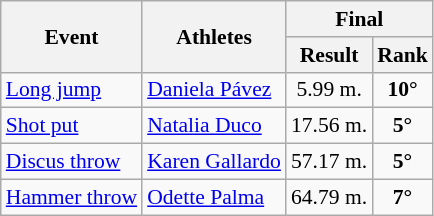<table class="wikitable" border="1" style="font-size:90%">
<tr>
<th rowspan=2>Event</th>
<th rowspan=2>Athletes</th>
<th colspan=2>Final</th>
</tr>
<tr>
<th>Result</th>
<th>Rank</th>
</tr>
<tr>
<td><a href='#'>Long jump</a></td>
<td><a href='#'>Daniela Pávez</a></td>
<td align=center>5.99 m.</td>
<td align=center><strong>10°</strong></td>
</tr>
<tr>
<td><a href='#'>Shot put</a></td>
<td><a href='#'>Natalia Duco</a></td>
<td align=center>17.56 m.</td>
<td align=center><strong>5°</strong></td>
</tr>
<tr>
<td><a href='#'>Discus throw</a></td>
<td><a href='#'>Karen Gallardo</a></td>
<td align=center>57.17 m.</td>
<td align=center><strong>5°</strong></td>
</tr>
<tr>
<td><a href='#'>Hammer throw</a></td>
<td><a href='#'>Odette Palma</a></td>
<td align=center>64.79 m.</td>
<td align=center><strong>7°</strong></td>
</tr>
</table>
